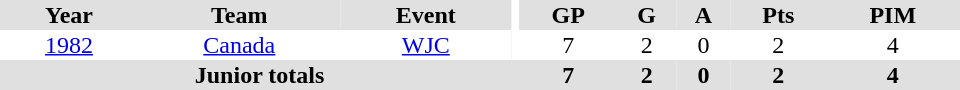<table border="0" cellpadding="1" cellspacing="0" ID="Table3" style="text-align:center; width:40em">
<tr bgcolor="#e0e0e0">
<th>Year</th>
<th>Team</th>
<th>Event</th>
<th rowspan="102" bgcolor="#ffffff"></th>
<th>GP</th>
<th>G</th>
<th>A</th>
<th>Pts</th>
<th>PIM</th>
</tr>
<tr>
<td><a href='#'>1982</a></td>
<td><a href='#'>Canada</a></td>
<td><a href='#'>WJC</a></td>
<td>7</td>
<td>2</td>
<td>0</td>
<td>2</td>
<td>4</td>
</tr>
<tr bgcolor="#e0e0e0">
<th colspan="4">Junior totals</th>
<th>7</th>
<th>2</th>
<th>0</th>
<th>2</th>
<th>4</th>
</tr>
</table>
